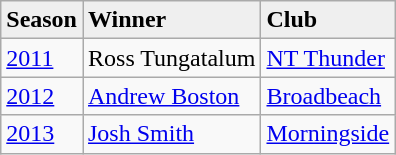<table class="wikitable">
<tr style="background:#efefef;">
<td><strong>Season</strong></td>
<td><strong>Winner</strong></td>
<td><strong>Club</strong></td>
</tr>
<tr>
<td><a href='#'>2011</a></td>
<td>Ross Tungatalum</td>
<td><a href='#'>NT Thunder</a></td>
</tr>
<tr>
<td><a href='#'>2012</a></td>
<td><a href='#'>Andrew Boston</a></td>
<td><a href='#'>Broadbeach</a></td>
</tr>
<tr>
<td><a href='#'>2013</a></td>
<td><a href='#'>Josh Smith</a></td>
<td><a href='#'>Morningside</a></td>
</tr>
</table>
